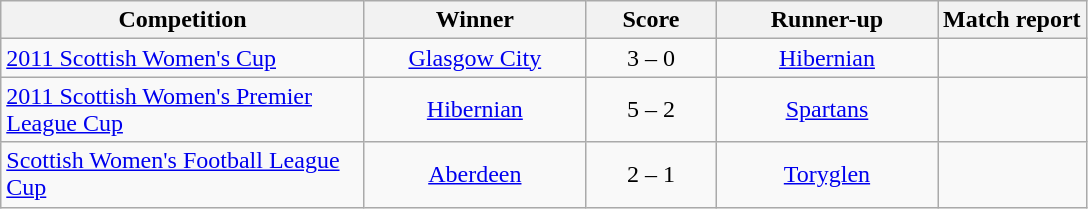<table class="wikitable" style="text-align:center">
<tr>
<th width=235>Competition</th>
<th width=140>Winner</th>
<th width=80>Score</th>
<th width=140>Runner-up</th>
<th>Match report</th>
</tr>
<tr>
<td align=left><a href='#'>2011 Scottish Women's Cup</a></td>
<td><a href='#'>Glasgow City</a></td>
<td>3 – 0</td>
<td><a href='#'>Hibernian</a></td>
<td></td>
</tr>
<tr>
<td align=left><a href='#'>2011 Scottish Women's Premier League Cup</a></td>
<td><a href='#'>Hibernian</a></td>
<td>5 – 2</td>
<td><a href='#'>Spartans</a></td>
<td></td>
</tr>
<tr>
<td align=left><a href='#'>Scottish Women's Football League Cup</a></td>
<td><a href='#'>Aberdeen</a></td>
<td>2 – 1</td>
<td><a href='#'>Toryglen</a></td>
</tr>
</table>
